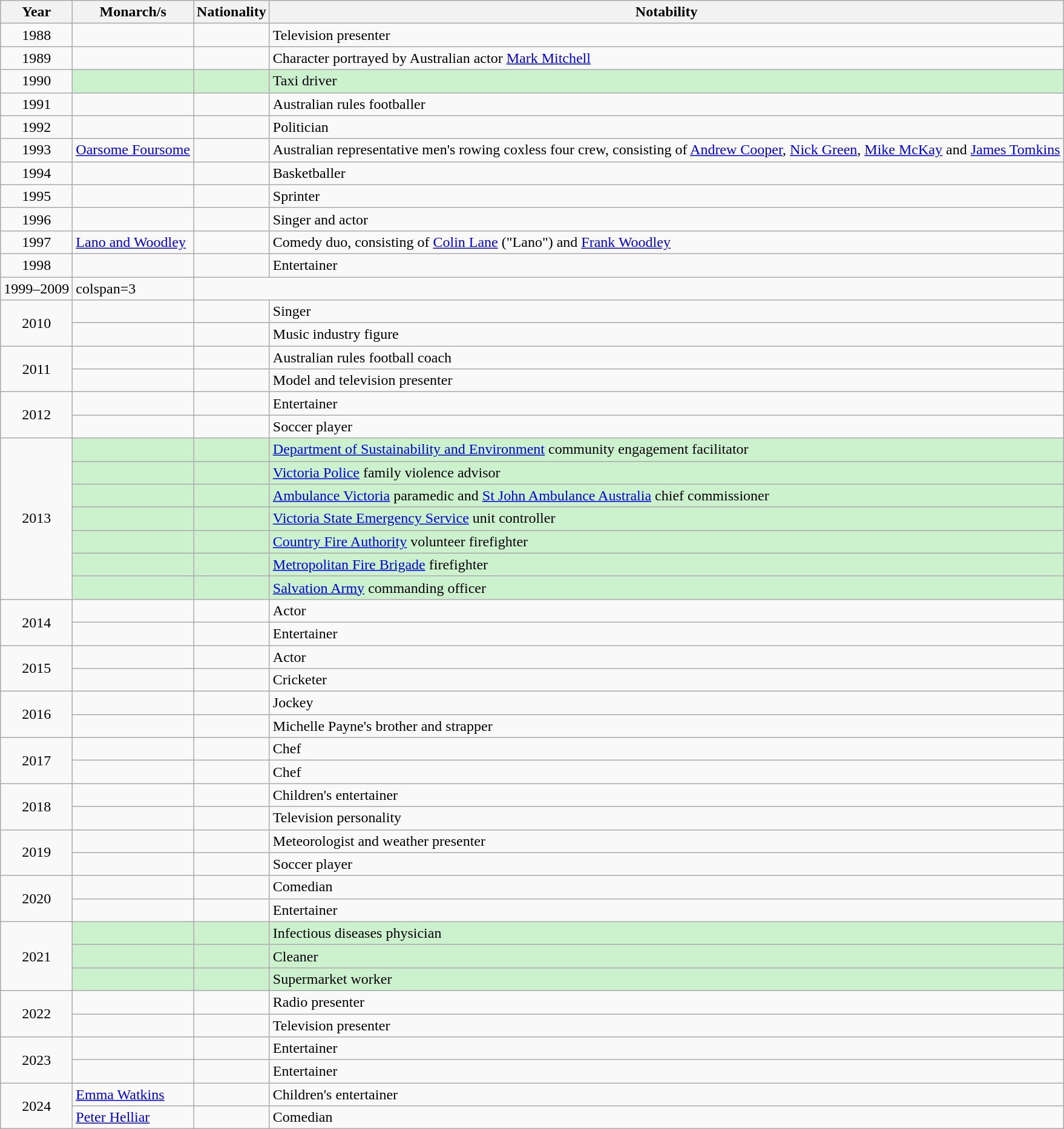<table class="wikitable sortable">
<tr>
<th>Year</th>
<th>Monarch/s</th>
<th>Nationality</th>
<th class="unsortable">Notability</th>
</tr>
<tr>
<td align=center>1988</td>
<td></td>
<td></td>
<td>Television presenter</td>
</tr>
<tr>
<td align=center>1989</td>
<td></td>
<td></td>
<td>Character portrayed by Australian actor <a href='#'>Mark Mitchell</a></td>
</tr>
<tr>
<td align=center>1990</td>
<td style="background:#CBF2CD"></td>
<td style="background:#CBF2CD"></td>
<td style="background:#CBF2CD">Taxi driver</td>
</tr>
<tr>
<td align=center>1991</td>
<td></td>
<td></td>
<td>Australian rules footballer</td>
</tr>
<tr>
<td align=center>1992</td>
<td></td>
<td></td>
<td>Politician</td>
</tr>
<tr>
<td align=center>1993</td>
<td><a href='#'>Oarsome Foursome</a></td>
<td></td>
<td>Australian representative men's rowing coxless four crew, consisting of <a href='#'>Andrew Cooper</a>, <a href='#'>Nick Green</a>, <a href='#'>Mike McKay</a> and <a href='#'>James Tomkins</a></td>
</tr>
<tr>
<td align=center>1994</td>
<td></td>
<td></td>
<td>Basketballer</td>
</tr>
<tr>
<td align=center>1995</td>
<td></td>
<td></td>
<td>Sprinter</td>
</tr>
<tr>
<td align=center>1996</td>
<td></td>
<td></td>
<td>Singer and actor</td>
</tr>
<tr>
<td align=center>1997</td>
<td><a href='#'>Lano and Woodley</a></td>
<td></td>
<td>Comedy duo, consisting of <a href='#'>Colin Lane</a> ("Lano") and <a href='#'>Frank Woodley</a></td>
</tr>
<tr>
<td align=center>1998</td>
<td></td>
<td></td>
<td>Entertainer</td>
</tr>
<tr>
<td align=center>1999–2009</td>
<td>colspan=3 </td>
</tr>
<tr>
<td align=center rowspan=2>2010</td>
<td></td>
<td></td>
<td>Singer</td>
</tr>
<tr>
<td></td>
<td></td>
<td>Music industry figure</td>
</tr>
<tr>
<td align=center rowspan=2>2011</td>
<td></td>
<td></td>
<td>Australian rules football coach</td>
</tr>
<tr>
<td></td>
<td></td>
<td>Model and television presenter</td>
</tr>
<tr>
<td align=center rowspan=2>2012</td>
<td></td>
<td></td>
<td>Entertainer</td>
</tr>
<tr>
<td></td>
<td></td>
<td>Soccer player</td>
</tr>
<tr>
<td align=center rowspan=7>2013</td>
<td style="background:#CBF2CD"></td>
<td style="background:#CBF2CD"></td>
<td style="background:#CBF2CD"><a href='#'>Department of Sustainability and Environment</a> community engagement facilitator</td>
</tr>
<tr>
<td style="background:#CBF2CD"></td>
<td style="background:#CBF2CD"></td>
<td style="background:#CBF2CD"><a href='#'>Victoria Police</a> family violence advisor</td>
</tr>
<tr>
<td style="background:#CBF2CD"></td>
<td style="background:#CBF2CD"></td>
<td style="background:#CBF2CD"><a href='#'>Ambulance Victoria</a> paramedic and <a href='#'>St John Ambulance Australia</a> chief commissioner</td>
</tr>
<tr>
<td style="background:#CBF2CD"></td>
<td style="background:#CBF2CD"></td>
<td style="background:#CBF2CD"><a href='#'>Victoria State Emergency Service</a> unit controller</td>
</tr>
<tr>
<td style="background:#CBF2CD"></td>
<td style="background:#CBF2CD"></td>
<td style="background:#CBF2CD"><a href='#'>Country Fire Authority</a> volunteer firefighter</td>
</tr>
<tr>
<td style="background:#CBF2CD"></td>
<td style="background:#CBF2CD"></td>
<td style="background:#CBF2CD"><a href='#'>Metropolitan Fire Brigade</a> firefighter</td>
</tr>
<tr>
<td style="background:#CBF2CD"></td>
<td style="background:#CBF2CD"></td>
<td style="background:#CBF2CD"><a href='#'>Salvation Army</a> commanding officer</td>
</tr>
<tr>
<td align=center rowspan=2>2014</td>
<td></td>
<td></td>
<td>Actor</td>
</tr>
<tr>
<td></td>
<td></td>
<td>Entertainer</td>
</tr>
<tr>
<td align=center rowspan=2>2015</td>
<td></td>
<td></td>
<td>Actor</td>
</tr>
<tr>
<td></td>
<td></td>
<td>Cricketer</td>
</tr>
<tr>
<td align=center rowspan=2>2016</td>
<td></td>
<td></td>
<td>Jockey</td>
</tr>
<tr>
<td></td>
<td></td>
<td>Michelle Payne's brother and strapper</td>
</tr>
<tr>
<td align=center rowspan=2>2017</td>
<td></td>
<td></td>
<td>Chef</td>
</tr>
<tr>
<td></td>
<td></td>
<td>Chef</td>
</tr>
<tr>
<td align=center rowspan=2>2018</td>
<td></td>
<td></td>
<td>Children's entertainer</td>
</tr>
<tr>
<td></td>
<td></td>
<td>Television personality</td>
</tr>
<tr>
<td align=center rowspan=2>2019</td>
<td></td>
<td></td>
<td>Meteorologist and weather presenter</td>
</tr>
<tr>
<td></td>
<td></td>
<td>Soccer player</td>
</tr>
<tr>
<td align=center rowspan=2>2020</td>
<td></td>
<td></td>
<td>Comedian</td>
</tr>
<tr>
<td></td>
<td></td>
<td>Entertainer</td>
</tr>
<tr>
<td align=center rowspan=3>2021</td>
<td style="background:#CBF2CD"></td>
<td style="background:#CBF2CD"></td>
<td style="background:#CBF2CD">Infectious diseases physician</td>
</tr>
<tr>
<td style="background:#CBF2CD"></td>
<td style="background:#CBF2CD"></td>
<td style="background:#CBF2CD">Cleaner</td>
</tr>
<tr>
<td style="background:#CBF2CD"></td>
<td style="background:#CBF2CD"></td>
<td style="background:#CBF2CD">Supermarket worker</td>
</tr>
<tr>
<td align=center rowspan=2>2022</td>
<td></td>
<td></td>
<td>Radio presenter</td>
</tr>
<tr>
<td></td>
<td></td>
<td>Television presenter</td>
</tr>
<tr>
<td align=center rowspan=2>2023</td>
<td></td>
<td></td>
<td>Entertainer</td>
</tr>
<tr>
<td></td>
<td></td>
<td>Entertainer</td>
</tr>
<tr>
<td align=center rowspan=2>2024</td>
<td><a href='#'>Emma Watkins</a></td>
<td></td>
<td>Children's entertainer</td>
</tr>
<tr>
<td><a href='#'>Peter Helliar</a></td>
<td></td>
<td>Comedian</td>
</tr>
</table>
